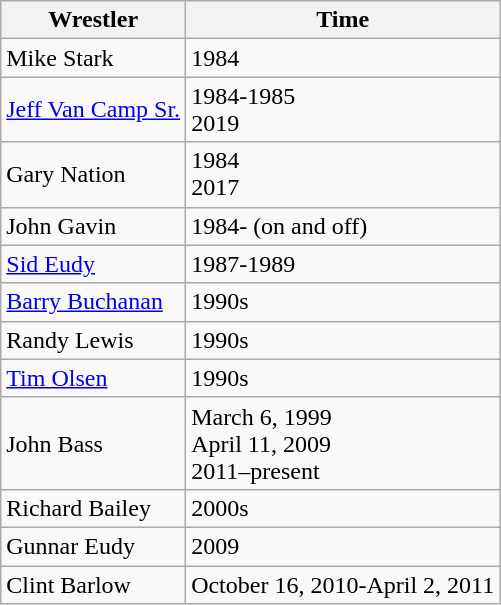<table class="wikitable">
<tr>
<th>Wrestler</th>
<th>Time</th>
</tr>
<tr>
<td>Mike Stark</td>
<td>1984</td>
</tr>
<tr>
<td><a href='#'>Jeff Van Camp Sr.</a></td>
<td>1984-1985<br>2019</td>
</tr>
<tr>
<td>Gary Nation</td>
<td>1984<br>2017</td>
</tr>
<tr>
<td>John Gavin</td>
<td>1984- (on and off)</td>
</tr>
<tr>
<td><a href='#'>Sid Eudy</a></td>
<td>1987-1989</td>
</tr>
<tr>
<td><a href='#'>Barry Buchanan</a></td>
<td>1990s</td>
</tr>
<tr>
<td>Randy Lewis</td>
<td>1990s</td>
</tr>
<tr>
<td><a href='#'>Tim Olsen</a></td>
<td>1990s</td>
</tr>
<tr>
<td>John Bass</td>
<td>March 6, 1999<br>April 11, 2009<br>2011–present</td>
</tr>
<tr>
<td>Richard Bailey</td>
<td>2000s</td>
</tr>
<tr>
<td>Gunnar Eudy</td>
<td>2009</td>
</tr>
<tr>
<td>Clint Barlow</td>
<td>October 16, 2010-April 2, 2011</td>
</tr>
</table>
